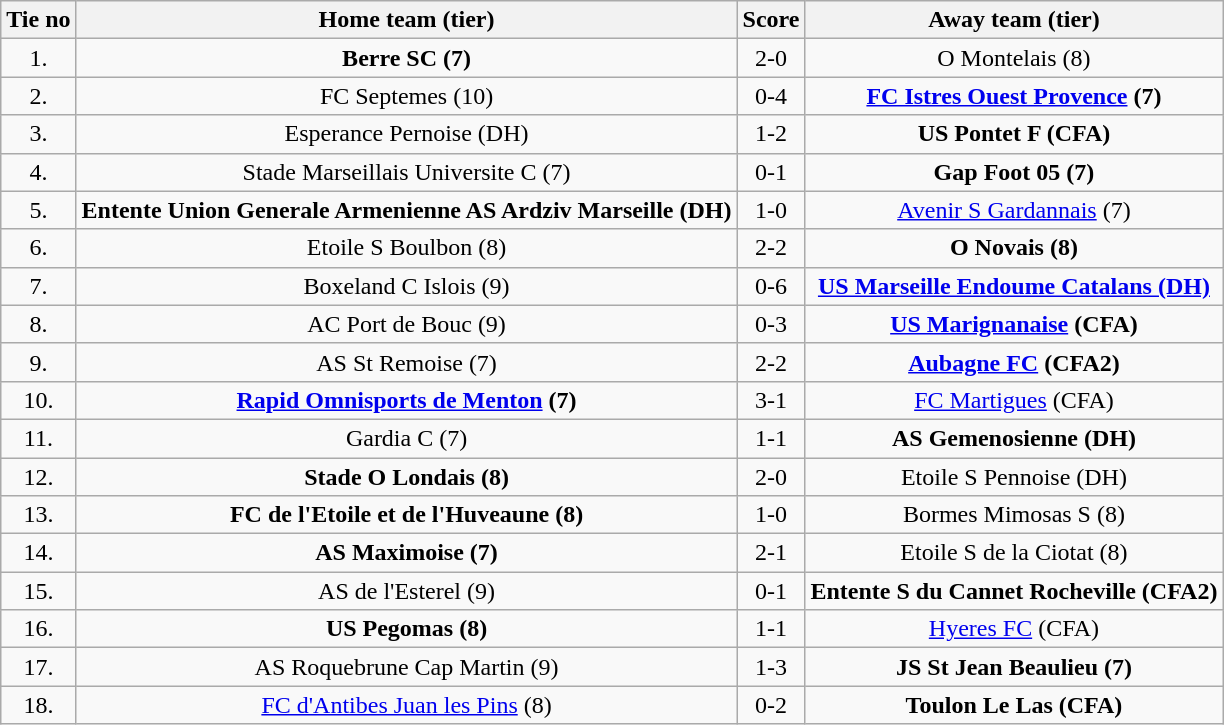<table class="wikitable" style="text-align: center">
<tr>
<th>Tie no</th>
<th>Home team (tier)</th>
<th>Score</th>
<th>Away team (tier)</th>
</tr>
<tr>
<td>1.</td>
<td><strong>Berre SC (7)</strong></td>
<td>2-0</td>
<td>O Montelais (8)</td>
</tr>
<tr>
<td>2.</td>
<td>FC Septemes (10)</td>
<td>0-4</td>
<td><strong><a href='#'>FC Istres Ouest Provence</a> (7)</strong></td>
</tr>
<tr>
<td>3.</td>
<td>Esperance Pernoise (DH)</td>
<td>1-2</td>
<td><strong>US Pontet F (CFA)</strong></td>
</tr>
<tr>
<td>4.</td>
<td>Stade Marseillais Universite C (7)</td>
<td>0-1</td>
<td><strong>Gap Foot 05 (7)</strong></td>
</tr>
<tr>
<td>5.</td>
<td><strong>Entente Union Generale Armenienne AS Ardziv Marseille (DH)</strong></td>
<td>1-0</td>
<td><a href='#'>Avenir S Gardannais</a> (7)</td>
</tr>
<tr>
<td>6.</td>
<td>Etoile S Boulbon (8)</td>
<td>2-2 </td>
<td><strong>O Novais (8)</strong></td>
</tr>
<tr>
<td>7.</td>
<td>Boxeland C Islois (9)</td>
<td>0-6</td>
<td><strong><a href='#'>US Marseille Endoume Catalans (DH)</a></strong></td>
</tr>
<tr>
<td>8.</td>
<td>AC Port de Bouc (9)</td>
<td>0-3</td>
<td><strong><a href='#'>US Marignanaise</a> (CFA)</strong></td>
</tr>
<tr>
<td>9.</td>
<td>AS St Remoise (7)</td>
<td>2-2 </td>
<td><strong><a href='#'>Aubagne FC</a> (CFA2)</strong></td>
</tr>
<tr>
<td>10.</td>
<td><strong><a href='#'>Rapid Omnisports de Menton</a> (7)</strong></td>
<td>3-1</td>
<td><a href='#'>FC Martigues</a> (CFA)</td>
</tr>
<tr>
<td>11.</td>
<td>Gardia C (7)</td>
<td>1-1 </td>
<td><strong>AS Gemenosienne (DH)</strong></td>
</tr>
<tr>
<td>12.</td>
<td><strong>Stade O Londais (8)</strong></td>
<td>2-0</td>
<td>Etoile S Pennoise (DH)</td>
</tr>
<tr>
<td>13.</td>
<td><strong>FC de l'Etoile et de l'Huveaune (8)</strong></td>
<td>1-0</td>
<td>Bormes Mimosas S (8)</td>
</tr>
<tr>
<td>14.</td>
<td><strong>AS Maximoise (7)</strong></td>
<td>2-1</td>
<td>Etoile S de la Ciotat (8)</td>
</tr>
<tr>
<td>15.</td>
<td>AS de l'Esterel (9)</td>
<td>0-1</td>
<td><strong>Entente S du Cannet Rocheville (CFA2)</strong></td>
</tr>
<tr>
<td>16.</td>
<td><strong>US Pegomas (8)</strong></td>
<td>1-1 </td>
<td><a href='#'>Hyeres FC</a> (CFA)</td>
</tr>
<tr>
<td>17.</td>
<td>AS Roquebrune Cap Martin (9)</td>
<td>1-3</td>
<td><strong>JS St Jean Beaulieu (7)</strong></td>
</tr>
<tr>
<td>18.</td>
<td><a href='#'>FC d'Antibes Juan les Pins</a> (8)</td>
<td>0-2</td>
<td><strong>Toulon Le Las (CFA)</strong></td>
</tr>
</table>
